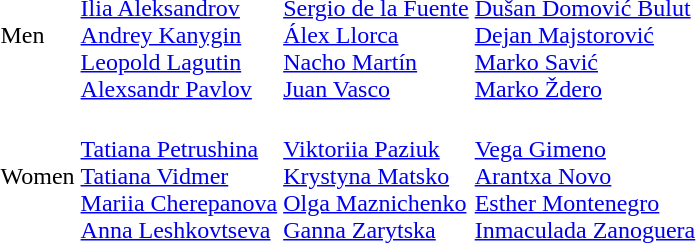<table>
<tr>
<td>Men<br></td>
<td><br><a href='#'>Ilia Aleksandrov</a><br><a href='#'>Andrey Kanygin</a><br><a href='#'>Leopold Lagutin</a><br><a href='#'>Alexsandr Pavlov</a></td>
<td><br><a href='#'>Sergio de la Fuente</a><br><a href='#'>Álex Llorca</a><br><a href='#'>Nacho Martín</a><br><a href='#'>Juan Vasco</a></td>
<td><br><a href='#'>Dušan Domović Bulut</a><br><a href='#'>Dejan Majstorović</a><br><a href='#'>Marko Savić</a><br><a href='#'>Marko Ždero</a></td>
</tr>
<tr>
<td>Women<br></td>
<td><br><a href='#'>Tatiana Petrushina</a><br><a href='#'>Tatiana Vidmer</a><br><a href='#'>Mariia Cherepanova</a><br><a href='#'>Anna Leshkovtseva</a></td>
<td><br><a href='#'>Viktoriia Paziuk</a><br><a href='#'>Krystyna Matsko</a><br><a href='#'>Olga Maznichenko</a><br><a href='#'>Ganna Zarytska</a></td>
<td><br><a href='#'>Vega Gimeno</a><br><a href='#'>Arantxa Novo</a><br><a href='#'>Esther Montenegro</a><br><a href='#'>Inmaculada Zanoguera</a></td>
</tr>
</table>
